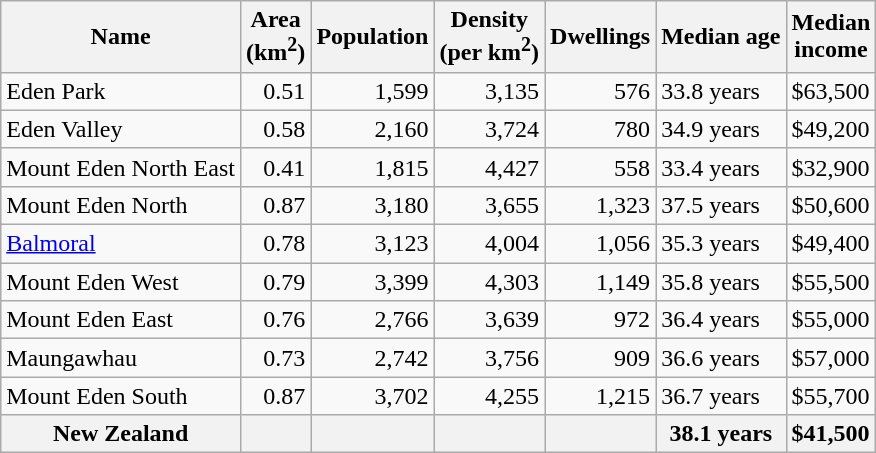<table class="wikitable">
<tr>
<th>Name</th>
<th>Area<br>(km<sup>2</sup>)</th>
<th>Population</th>
<th>Density<br>(per km<sup>2</sup>)</th>
<th>Dwellings</th>
<th>Median age</th>
<th>Median<br>income</th>
</tr>
<tr>
<td>Eden Park</td>
<td style="text-align:right;">0.51</td>
<td style="text-align:right;">1,599</td>
<td style="text-align:right;">3,135</td>
<td style="text-align:right;">576</td>
<td>33.8 years</td>
<td>$63,500</td>
</tr>
<tr>
<td>Eden Valley</td>
<td style="text-align:right;">0.58</td>
<td style="text-align:right;">2,160</td>
<td style="text-align:right;">3,724</td>
<td style="text-align:right;">780</td>
<td>34.9 years</td>
<td>$49,200</td>
</tr>
<tr>
<td>Mount Eden North East</td>
<td style="text-align:right;">0.41</td>
<td style="text-align:right;">1,815</td>
<td style="text-align:right;">4,427</td>
<td style="text-align:right;">558</td>
<td>33.4 years</td>
<td>$32,900</td>
</tr>
<tr>
<td>Mount Eden North</td>
<td style="text-align:right;">0.87</td>
<td style="text-align:right;">3,180</td>
<td style="text-align:right;">3,655</td>
<td style="text-align:right;">1,323</td>
<td>37.5 years</td>
<td>$50,600</td>
</tr>
<tr>
<td><a href='#'>Balmoral</a></td>
<td style="text-align:right;">0.78</td>
<td style="text-align:right;">3,123</td>
<td style="text-align:right;">4,004</td>
<td style="text-align:right;">1,056</td>
<td>35.3 years</td>
<td>$49,400</td>
</tr>
<tr>
<td>Mount Eden West</td>
<td style="text-align:right;">0.79</td>
<td style="text-align:right;">3,399</td>
<td style="text-align:right;">4,303</td>
<td style="text-align:right;">1,149</td>
<td>35.8 years</td>
<td>$55,500</td>
</tr>
<tr>
<td>Mount Eden East</td>
<td style="text-align:right;">0.76</td>
<td style="text-align:right;">2,766</td>
<td style="text-align:right;">3,639</td>
<td style="text-align:right;">972</td>
<td>36.4 years</td>
<td>$55,000</td>
</tr>
<tr>
<td>Maungawhau</td>
<td style="text-align:right;">0.73</td>
<td style="text-align:right;">2,742</td>
<td style="text-align:right;">3,756</td>
<td style="text-align:right;">909</td>
<td>36.6 years</td>
<td>$57,000</td>
</tr>
<tr>
<td>Mount Eden South</td>
<td style="text-align:right;">0.87</td>
<td style="text-align:right;">3,702</td>
<td style="text-align:right;">4,255</td>
<td style="text-align:right;">1,215</td>
<td>36.7 years</td>
<td>$55,700</td>
</tr>
<tr>
<th>New Zealand</th>
<th></th>
<th></th>
<th></th>
<th></th>
<th>38.1 years</th>
<th style="text-align:left;">$41,500</th>
</tr>
</table>
